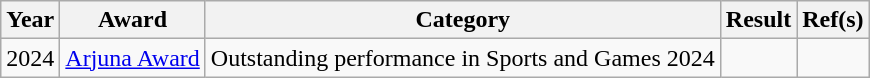<table class="wikitable" style="text-align:center;">
<tr>
<th>Year</th>
<th>Award</th>
<th>Category</th>
<th>Result</th>
<th>Ref(s)</th>
</tr>
<tr>
<td>2024</td>
<td><a href='#'>Arjuna Award</a></td>
<td>Outstanding performance in Sports and Games 2024</td>
<td></td>
<td></td>
</tr>
</table>
